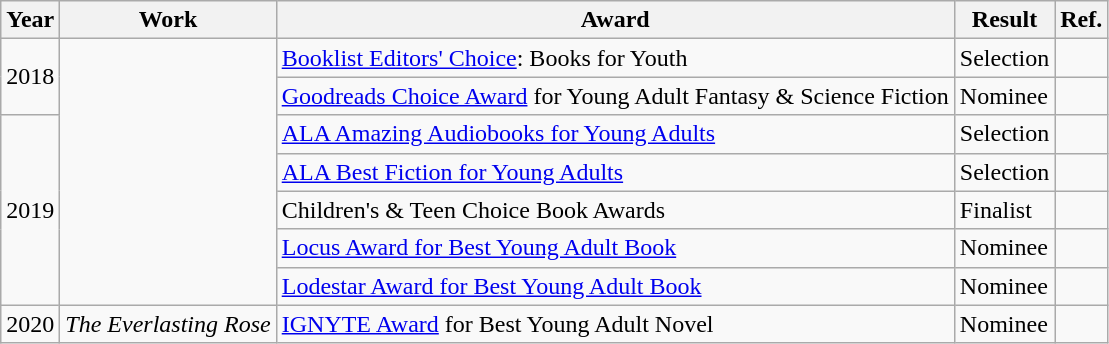<table class="wikitable">
<tr>
<th>Year</th>
<th>Work</th>
<th>Award</th>
<th>Result</th>
<th>Ref.</th>
</tr>
<tr>
<td rowspan="2">2018</td>
<td rowspan="7"><em></em></td>
<td><a href='#'>Booklist Editors' Choice</a>: Books for Youth</td>
<td>Selection</td>
<td></td>
</tr>
<tr>
<td><a href='#'>Goodreads Choice Award</a> for Young Adult Fantasy & Science Fiction</td>
<td>Nominee</td>
<td></td>
</tr>
<tr>
<td rowspan="5">2019</td>
<td><a href='#'>ALA Amazing Audiobooks for Young Adults</a></td>
<td>Selection</td>
<td></td>
</tr>
<tr>
<td><a href='#'>ALA Best Fiction for Young Adults</a></td>
<td>Selection</td>
<td></td>
</tr>
<tr>
<td>Children's & Teen Choice Book Awards</td>
<td>Finalist</td>
<td></td>
</tr>
<tr>
<td><a href='#'>Locus Award for Best Young Adult Book</a></td>
<td>Nominee</td>
<td></td>
</tr>
<tr>
<td><a href='#'>Lodestar Award for Best Young Adult Book</a></td>
<td>Nominee</td>
<td></td>
</tr>
<tr>
<td>2020</td>
<td><em>The Everlasting Rose</em></td>
<td><a href='#'>IGNYTE Award</a> for Best Young Adult Novel</td>
<td>Nominee</td>
<td></td>
</tr>
</table>
